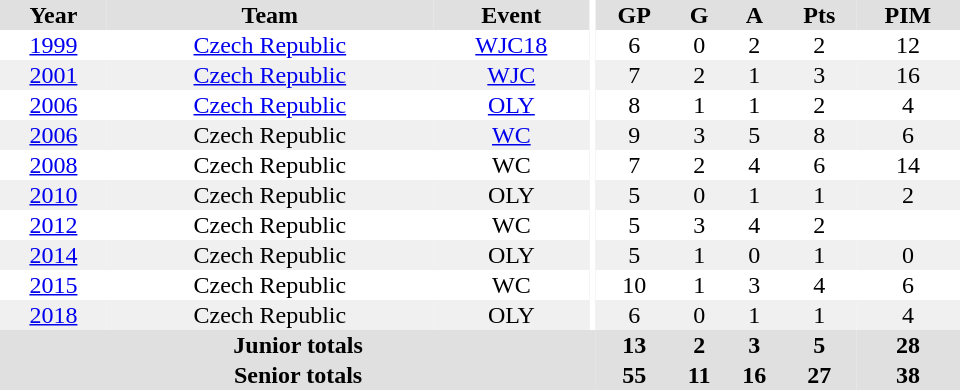<table border="0" cellpadding="1" cellspacing="0" ID="Table3" style="text-align:center; width:40em">
<tr bgcolor="#e0e0e0">
<th>Year</th>
<th>Team</th>
<th>Event</th>
<th rowspan="102" bgcolor="#ffffff"></th>
<th>GP</th>
<th>G</th>
<th>A</th>
<th>Pts</th>
<th>PIM</th>
</tr>
<tr>
<td><a href='#'>1999</a></td>
<td><a href='#'>Czech Republic</a></td>
<td><a href='#'>WJC18</a></td>
<td>6</td>
<td>0</td>
<td>2</td>
<td>2</td>
<td>12</td>
</tr>
<tr bgcolor="#f0f0f0">
<td><a href='#'>2001</a></td>
<td><a href='#'>Czech Republic</a></td>
<td><a href='#'>WJC</a></td>
<td>7</td>
<td>2</td>
<td>1</td>
<td>3</td>
<td>16</td>
</tr>
<tr>
<td><a href='#'>2006</a></td>
<td><a href='#'>Czech Republic</a></td>
<td><a href='#'>OLY</a></td>
<td>8</td>
<td>1</td>
<td>1</td>
<td>2</td>
<td>4</td>
</tr>
<tr bgcolor="#f0f0f0">
<td><a href='#'>2006</a></td>
<td>Czech Republic</td>
<td><a href='#'>WC</a></td>
<td>9</td>
<td>3</td>
<td>5</td>
<td>8</td>
<td>6</td>
</tr>
<tr>
<td><a href='#'>2008</a></td>
<td>Czech Republic</td>
<td>WC</td>
<td>7</td>
<td>2</td>
<td>4</td>
<td>6</td>
<td>14</td>
</tr>
<tr bgcolor="#f0f0f0">
<td><a href='#'>2010</a></td>
<td>Czech Republic</td>
<td>OLY</td>
<td>5</td>
<td>0</td>
<td>1</td>
<td>1</td>
<td>2</td>
</tr>
<tr>
<td><a href='#'>2012</a></td>
<td>Czech Republic</td>
<td>WC</td>
<td>5</td>
<td>3</td>
<td 1>4</td>
<td>2</td>
</tr>
<tr bgcolor="#f0f0f0">
<td><a href='#'>2014</a></td>
<td>Czech Republic</td>
<td>OLY</td>
<td>5</td>
<td>1</td>
<td>0</td>
<td>1</td>
<td>0</td>
</tr>
<tr>
<td><a href='#'>2015</a></td>
<td>Czech Republic</td>
<td>WC</td>
<td>10</td>
<td>1</td>
<td>3</td>
<td>4</td>
<td>6</td>
</tr>
<tr bgcolor="#f0f0f0">
<td><a href='#'>2018</a></td>
<td>Czech Republic</td>
<td>OLY</td>
<td>6</td>
<td>0</td>
<td>1</td>
<td>1</td>
<td>4</td>
</tr>
<tr bgcolor="#e0e0e0">
<th colspan=4>Junior totals</th>
<th>13</th>
<th>2</th>
<th>3</th>
<th>5</th>
<th>28</th>
</tr>
<tr bgcolor="#e0e0e0">
<th colspan=4>Senior totals</th>
<th>55</th>
<th>11</th>
<th>16</th>
<th>27</th>
<th>38</th>
</tr>
</table>
